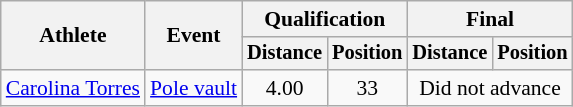<table class=wikitable style="font-size:90%">
<tr>
<th rowspan="2">Athlete</th>
<th rowspan="2">Event</th>
<th colspan="2">Qualification</th>
<th colspan="2">Final</th>
</tr>
<tr style="font-size:95%">
<th>Distance</th>
<th>Position</th>
<th>Distance</th>
<th>Position</th>
</tr>
<tr align=center>
<td align=left><a href='#'>Carolina Torres</a></td>
<td align=left><a href='#'>Pole vault</a></td>
<td>4.00</td>
<td>33</td>
<td colspan=2>Did not advance</td>
</tr>
</table>
